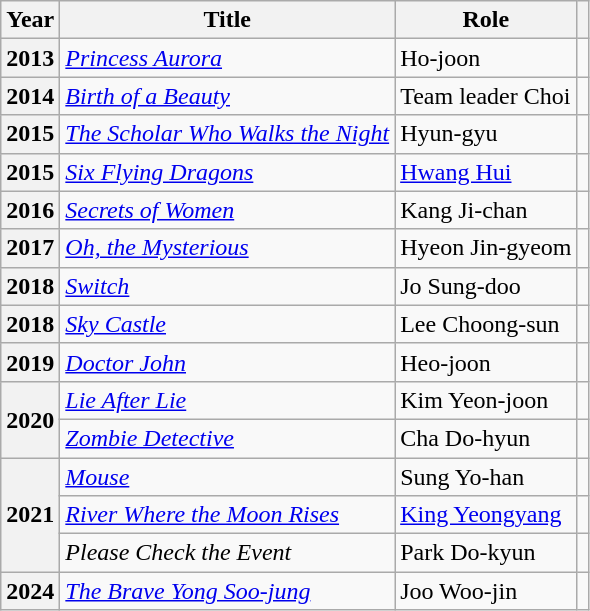<table class="wikitable plainrowheaders">
<tr>
<th scope="col">Year</th>
<th scope="col">Title</th>
<th scope="col">Role</th>
<th scope="col" class="unsortable"></th>
</tr>
<tr>
<th scope="row">2013</th>
<td><em><a href='#'>Princess Aurora</a></em></td>
<td>Ho-joon</td>
<td style="text-align:center"></td>
</tr>
<tr>
<th scope="row">2014</th>
<td><em><a href='#'>Birth of a Beauty</a></em></td>
<td>Team leader Choi</td>
<td style="text-align:center"></td>
</tr>
<tr>
<th scope="row">2015</th>
<td><em><a href='#'>The Scholar Who Walks the Night</a></em></td>
<td>Hyun-gyu</td>
<td style="text-align:center"></td>
</tr>
<tr>
<th scope="row">2015</th>
<td><em><a href='#'>Six Flying Dragons</a></em></td>
<td><a href='#'>Hwang Hui</a></td>
<td style="text-align:center"></td>
</tr>
<tr>
<th scope="row">2016</th>
<td><em><a href='#'>Secrets of Women</a></em></td>
<td>Kang Ji-chan</td>
<td style="text-align:center"></td>
</tr>
<tr>
<th scope="row">2017</th>
<td><em><a href='#'>Oh, the Mysterious</a></em></td>
<td>Hyeon Jin-gyeom</td>
<td style="text-align:center"></td>
</tr>
<tr>
<th scope="row">2018</th>
<td><em><a href='#'>Switch</a></em></td>
<td>Jo Sung-doo</td>
<td style="text-align:center"></td>
</tr>
<tr>
<th scope="row">2018</th>
<td><em><a href='#'>Sky Castle</a></em></td>
<td>Lee Choong-sun</td>
<td style="text-align:center"></td>
</tr>
<tr>
<th scope="row">2019</th>
<td><em><a href='#'>Doctor John</a></em></td>
<td>Heo-joon</td>
<td style="text-align:center"></td>
</tr>
<tr>
<th scope="row" rowspan="2">2020</th>
<td><em><a href='#'>Lie After Lie</a></em></td>
<td>Kim Yeon-joon</td>
<td style="text-align:center"></td>
</tr>
<tr>
<td><em><a href='#'>Zombie Detective</a></em></td>
<td>Cha Do-hyun</td>
<td style="text-align:center"></td>
</tr>
<tr>
<th scope="row" rowspan="3">2021</th>
<td><em><a href='#'>Mouse</a></em></td>
<td>Sung Yo-han</td>
<td style="text-align:center"></td>
</tr>
<tr>
<td><em><a href='#'>River Where the Moon Rises</a></em></td>
<td><a href='#'>King Yeongyang</a></td>
<td style="text-align:center"></td>
</tr>
<tr>
<td><em>Please Check the Event</em></td>
<td>Park Do-kyun</td>
<td style="text-align:center"></td>
</tr>
<tr>
<th scope="row">2024</th>
<td><em><a href='#'>The Brave Yong Soo-jung</a></em></td>
<td>Joo Woo-jin</td>
<td style="text-align:center"></td>
</tr>
</table>
